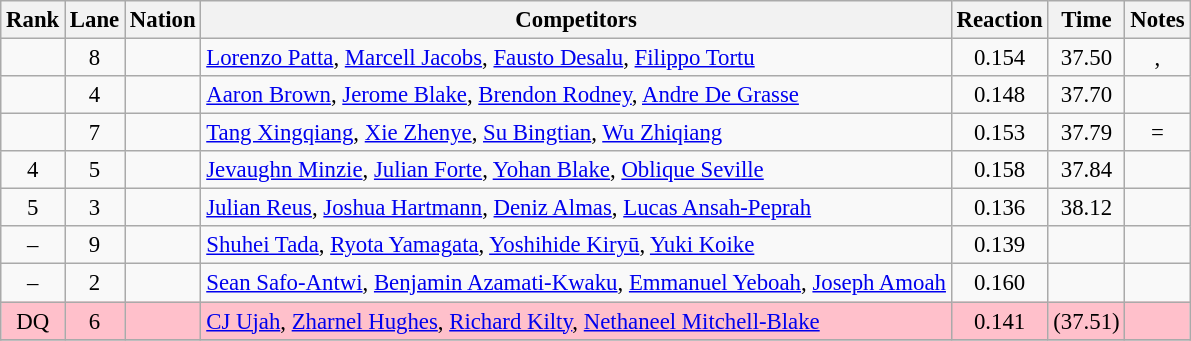<table class="wikitable sortable" style="text-align:center; font-size:95%">
<tr>
<th>Rank</th>
<th>Lane</th>
<th>Nation</th>
<th>Competitors</th>
<th>Reaction</th>
<th>Time</th>
<th>Notes</th>
</tr>
<tr>
<td></td>
<td>8</td>
<td align=left></td>
<td align=left><a href='#'>Lorenzo Patta</a>, <a href='#'>Marcell Jacobs</a>, <a href='#'>Fausto Desalu</a>, <a href='#'>Filippo Tortu</a></td>
<td>0.154</td>
<td>37.50</td>
<td>, </td>
</tr>
<tr>
<td></td>
<td>4</td>
<td align=left></td>
<td align=left><a href='#'>Aaron Brown</a>, <a href='#'>Jerome Blake</a>, <a href='#'>Brendon Rodney</a>, <a href='#'>Andre De Grasse</a></td>
<td>0.148</td>
<td>37.70</td>
<td></td>
</tr>
<tr>
<td></td>
<td>7</td>
<td align=left></td>
<td align=left><a href='#'>Tang Xingqiang</a>, <a href='#'>Xie Zhenye</a>, <a href='#'>Su Bingtian</a>, <a href='#'>Wu Zhiqiang</a></td>
<td>0.153</td>
<td>37.79</td>
<td>=</td>
</tr>
<tr>
<td>4</td>
<td>5</td>
<td align=left></td>
<td align=left><a href='#'>Jevaughn Minzie</a>, <a href='#'>Julian Forte</a>, <a href='#'>Yohan Blake</a>, <a href='#'>Oblique Seville</a></td>
<td>0.158</td>
<td>37.84</td>
<td></td>
</tr>
<tr>
<td>5</td>
<td>3</td>
<td align=left></td>
<td align=left><a href='#'>Julian Reus</a>, <a href='#'>Joshua Hartmann</a>, <a href='#'>Deniz Almas</a>, <a href='#'>Lucas Ansah-Peprah</a></td>
<td>0.136</td>
<td>38.12</td>
<td></td>
</tr>
<tr>
<td>–</td>
<td>9</td>
<td align=left></td>
<td align=left><a href='#'>Shuhei Tada</a>, <a href='#'>Ryota Yamagata</a>, <a href='#'>Yoshihide Kiryū</a>, <a href='#'>Yuki Koike</a></td>
<td>0.139</td>
<td></td>
<td></td>
</tr>
<tr>
<td>–</td>
<td>2</td>
<td align=left></td>
<td align=left><a href='#'>Sean Safo-Antwi</a>, <a href='#'>Benjamin Azamati-Kwaku</a>, <a href='#'>Emmanuel Yeboah</a>, <a href='#'>Joseph Amoah</a></td>
<td>0.160</td>
<td></td>
<td></td>
</tr>
<tr bgcolor=pink>
<td>DQ</td>
<td>6</td>
<td align=left></td>
<td align=left><a href='#'>CJ Ujah</a>, <a href='#'>Zharnel Hughes</a>, <a href='#'>Richard Kilty</a>, <a href='#'>Nethaneel Mitchell-Blake</a></td>
<td>0.141</td>
<td> (37.51)</td>
<td></td>
</tr>
<tr>
</tr>
</table>
